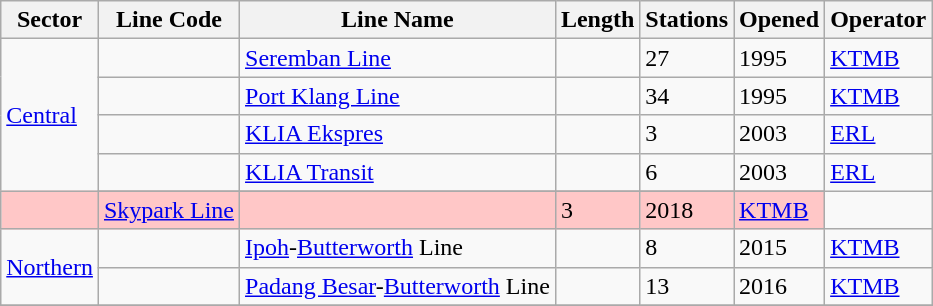<table class="sortable wikitable" style="text-align:left;" style="font-size: 95%">
<tr>
<th>Sector</th>
<th>Line Code</th>
<th>Line Name</th>
<th>Length</th>
<th>Stations</th>
<th>Opened</th>
<th>Operator</th>
</tr>
<tr>
<td rowspan="5"><a href='#'>Central</a></td>
<td align=center></td>
<td><a href='#'>Seremban Line</a></td>
<td></td>
<td>27</td>
<td>1995</td>
<td><a href='#'>KTMB</a></td>
</tr>
<tr>
<td align=center></td>
<td><a href='#'>Port Klang Line</a></td>
<td></td>
<td>34</td>
<td>1995</td>
<td><a href='#'>KTMB</a></td>
</tr>
<tr>
<td align=center></td>
<td><a href='#'>KLIA Ekspres</a></td>
<td></td>
<td>3</td>
<td>2003</td>
<td><a href='#'>ERL</a></td>
</tr>
<tr>
<td align=center></td>
<td><a href='#'>KLIA Transit</a></td>
<td></td>
<td>6</td>
<td>2003</td>
<td><a href='#'>ERL</a></td>
</tr>
<tr>
</tr>
<tr bgcolor=#FFC7C7>
<td align=center></td>
<td><a href='#'>Skypark Line</a></td>
<td></td>
<td>3</td>
<td>2018</td>
<td><a href='#'>KTMB</a></td>
</tr>
<tr>
<td rowspan="2"><a href='#'>Northern</a></td>
<td align=center></td>
<td><a href='#'>Ipoh</a>-<a href='#'>Butterworth</a> Line</td>
<td></td>
<td>8</td>
<td>2015</td>
<td><a href='#'>KTMB</a></td>
</tr>
<tr>
<td align=center></td>
<td><a href='#'>Padang Besar</a>-<a href='#'>Butterworth</a> Line</td>
<td></td>
<td>13</td>
<td>2016</td>
<td><a href='#'>KTMB</a></td>
</tr>
<tr>
</tr>
</table>
